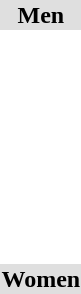<table>
<tr bgcolor="DFDFDF">
<td colspan="4" align="center"><strong>Men</strong></td>
</tr>
<tr>
<td><br></td>
<td></td>
<td></td>
<td></td>
</tr>
<tr>
<td><br></td>
<td></td>
<td></td>
<td><br></td>
</tr>
<tr>
<td><br></td>
<td></td>
<td></td>
<td></td>
</tr>
<tr>
<td><br></td>
<td></td>
<td></td>
<td></td>
</tr>
<tr>
<td><br></td>
<td></td>
<td></td>
<td></td>
</tr>
<tr>
<td><br></td>
<td></td>
<td></td>
<td></td>
</tr>
<tr>
<td><br></td>
<td></td>
<td></td>
<td></td>
</tr>
<tr bgcolor="DFDFDF">
<td colspan="4" align="center"><strong>Women</strong></td>
</tr>
<tr>
<td><br></td>
<td></td>
<td></td>
<td></td>
</tr>
<tr>
<td><br></td>
<td></td>
<td></td>
<td></td>
</tr>
<tr>
<td><br></td>
<td></td>
<td></td>
<td></td>
</tr>
<tr>
<td><br></td>
<td></td>
<td></td>
<td></td>
</tr>
<tr>
<td><br></td>
<td></td>
<td></td>
<td></td>
</tr>
</table>
